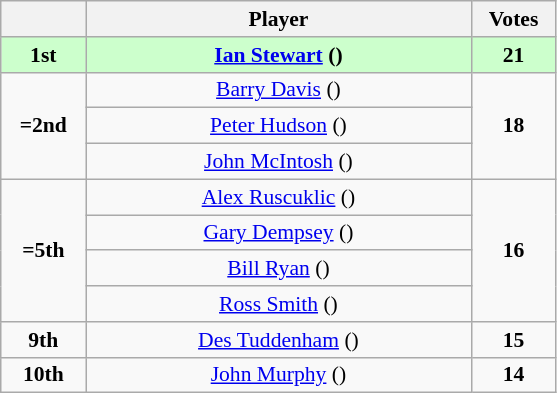<table class="wikitable" style="text-align: center; font-size: 90%;">
<tr>
<th width="50"></th>
<th width="250">Player</th>
<th width="50">Votes</th>
</tr>
<tr style="background: #CCFFCC; font-weight: bold;" |>
<td><strong>1st</strong></td>
<td><a href='#'>Ian Stewart</a> ()</td>
<td><strong>21</strong></td>
</tr>
<tr>
<td rowspan=3><strong>=2nd</strong></td>
<td><a href='#'>Barry Davis</a> ()</td>
<td rowspan=3><strong>18</strong></td>
</tr>
<tr>
<td><a href='#'>Peter Hudson</a> ()</td>
</tr>
<tr>
<td><a href='#'>John McIntosh</a> ()</td>
</tr>
<tr>
<td rowspan=4><strong>=5th</strong></td>
<td><a href='#'>Alex Ruscuklic</a> ()</td>
<td rowspan=4><strong>16</strong></td>
</tr>
<tr>
<td><a href='#'>Gary Dempsey</a> ()</td>
</tr>
<tr>
<td><a href='#'>Bill Ryan</a> ()</td>
</tr>
<tr>
<td><a href='#'>Ross Smith</a> ()</td>
</tr>
<tr>
<td><strong>9th</strong></td>
<td><a href='#'>Des Tuddenham</a> ()</td>
<td><strong>15</strong></td>
</tr>
<tr>
<td><strong>10th</strong></td>
<td><a href='#'>John Murphy</a> ()</td>
<td><strong>14</strong></td>
</tr>
</table>
